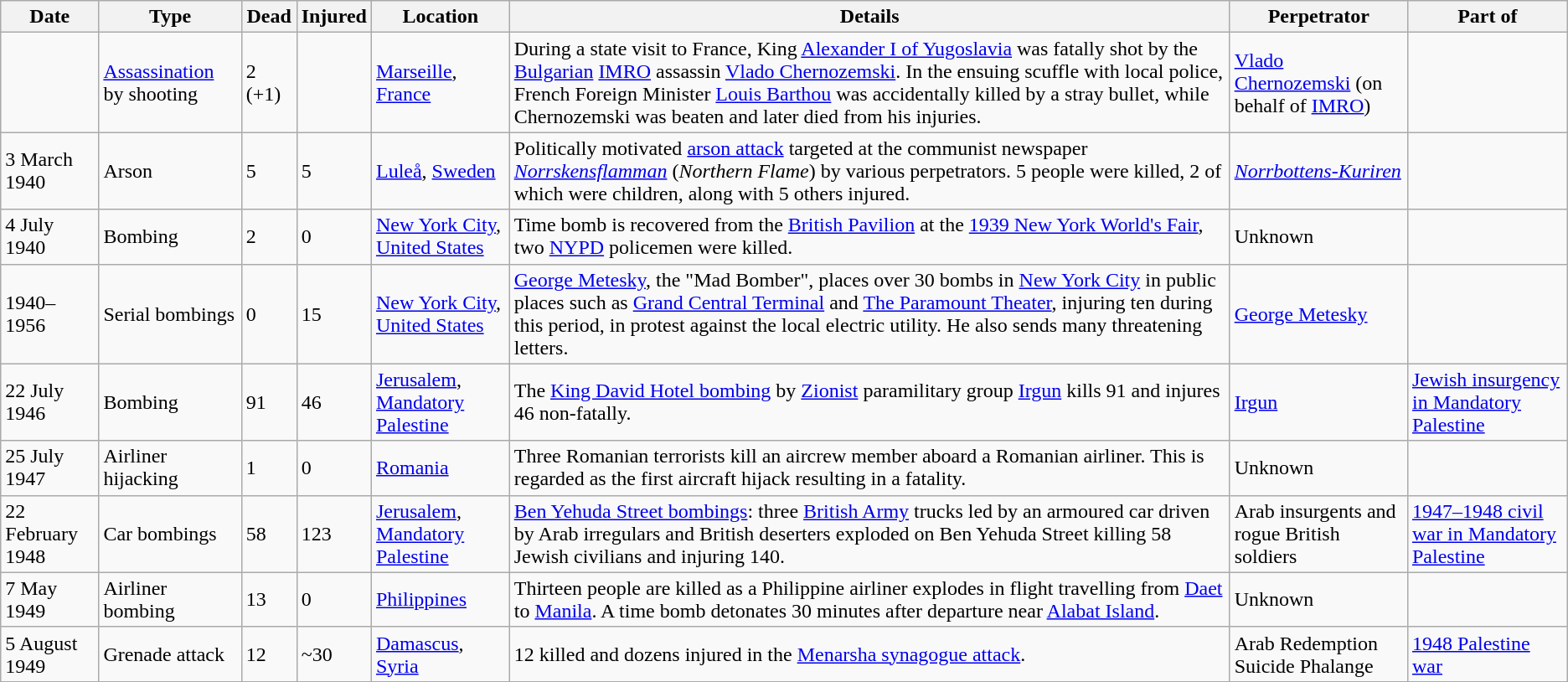<table class="wikitable sortable sticky-header">
<tr>
<th>Date</th>
<th>Type</th>
<th data-sort-type="number">Dead</th>
<th data-sort-type="number">Injured</th>
<th>Location</th>
<th class="unsortable">Details</th>
<th>Perpetrator</th>
<th>Part of<br></th>
</tr>
<tr>
<td></td>
<td><a href='#'>Assassination</a> by shooting</td>
<td>2 (+1)</td>
<td></td>
<td> <a href='#'>Marseille</a>, <a href='#'>France</a></td>
<td>During a state visit to France, King <a href='#'>Alexander I of Yugoslavia</a> was fatally shot by the <a href='#'>Bulgarian</a> <a href='#'>IMRO</a> assassin <a href='#'>Vlado Chernozemski</a>. In the ensuing scuffle with local police, French Foreign Minister <a href='#'>Louis Barthou</a> was accidentally killed by a stray bullet, while Chernozemski was beaten and later died from his injuries.</td>
<td><a href='#'>Vlado Chernozemski</a> (on behalf of <a href='#'>IMRO</a>)</td>
<td></td>
</tr>
<tr>
<td>3 March 1940</td>
<td>Arson</td>
<td>5</td>
<td>5</td>
<td> <a href='#'>Luleå</a>, <a href='#'>Sweden</a></td>
<td>Politically motivated <a href='#'>arson attack</a> targeted at the communist newspaper <em><a href='#'>Norrskensflamman</a></em> (<em>Northern Flame</em>) by various perpetrators. 5 people were killed, 2 of which were children, along with 5 others injured.</td>
<td><em><a href='#'>Norrbottens-Kuriren</a></em></td>
<td></td>
</tr>
<tr>
<td>4 July 1940</td>
<td>Bombing</td>
<td>2</td>
<td>0</td>
<td> <a href='#'>New York City</a>, <a href='#'>United States</a></td>
<td>Time bomb is recovered from the <a href='#'>British Pavilion</a> at the <a href='#'>1939 New York World's Fair</a>, two <a href='#'>NYPD</a> policemen were killed.</td>
<td>Unknown</td>
<td></td>
</tr>
<tr>
<td>1940–1956</td>
<td>Serial bombings</td>
<td>0</td>
<td>15</td>
<td> <a href='#'>New York City</a>, <a href='#'>United States</a></td>
<td><a href='#'>George Metesky</a>, the "Mad Bomber", places over 30 bombs in <a href='#'>New York City</a> in public places such as <a href='#'>Grand Central Terminal</a> and <a href='#'>The Paramount Theater</a>, injuring ten during this period, in protest against the local electric utility. He also sends many threatening letters.</td>
<td><a href='#'>George Metesky</a></td>
<td></td>
</tr>
<tr>
<td>22 July 1946</td>
<td>Bombing</td>
<td>91</td>
<td>46</td>
<td> <a href='#'>Jerusalem</a>, <a href='#'>Mandatory Palestine</a></td>
<td>The <a href='#'>King David Hotel bombing</a> by <a href='#'>Zionist</a> paramilitary group <a href='#'>Irgun</a> kills 91 and injures 46 non-fatally.</td>
<td><a href='#'>Irgun</a></td>
<td><a href='#'>Jewish insurgency in Mandatory Palestine</a></td>
</tr>
<tr>
<td>25 July 1947</td>
<td>Airliner hijacking</td>
<td>1</td>
<td>0</td>
<td> <a href='#'>Romania</a></td>
<td>Three Romanian terrorists kill an aircrew member aboard a Romanian airliner. This is regarded as the first aircraft hijack resulting in a fatality.</td>
<td>Unknown</td>
<td></td>
</tr>
<tr>
<td>22 February 1948</td>
<td>Car bombings</td>
<td>58</td>
<td>123</td>
<td> <a href='#'>Jerusalem</a>, <a href='#'>Mandatory Palestine</a></td>
<td><a href='#'>Ben Yehuda Street bombings</a>: three <a href='#'>British Army</a> trucks led by an armoured car driven by Arab irregulars and British deserters exploded on Ben Yehuda Street killing 58 Jewish civilians and injuring 140.</td>
<td>Arab insurgents and rogue British soldiers</td>
<td><a href='#'>1947–1948 civil war in Mandatory Palestine</a></td>
</tr>
<tr>
<td>7 May 1949</td>
<td>Airliner bombing</td>
<td>13</td>
<td>0</td>
<td> <a href='#'>Philippines</a></td>
<td>Thirteen people are killed as a Philippine airliner explodes in flight travelling from <a href='#'>Daet</a> to <a href='#'>Manila</a>. A time bomb detonates 30 minutes after departure near <a href='#'>Alabat Island</a>.</td>
<td>Unknown</td>
<td></td>
</tr>
<tr>
<td>5 August 1949</td>
<td>Grenade attack</td>
<td>12</td>
<td>~30</td>
<td> <a href='#'>Damascus</a>, <a href='#'>Syria</a></td>
<td>12 killed and dozens injured in the <a href='#'>Menarsha synagogue attack</a>.</td>
<td>Arab Redemption Suicide Phalange</td>
<td><a href='#'>1948 Palestine war</a></td>
</tr>
<tr>
</tr>
</table>
